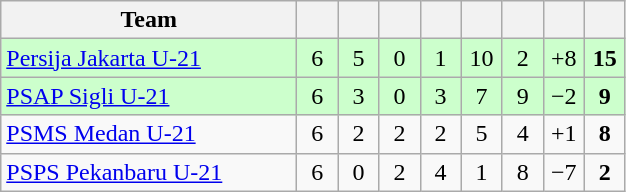<table class="wikitable" style="text-align:center">
<tr>
<th width=190>Team</th>
<th width=20></th>
<th width=20></th>
<th width=20></th>
<th width=20></th>
<th width=20></th>
<th width=20></th>
<th width=20></th>
<th width=20></th>
</tr>
<tr bgcolor=ccffcc>
<td align=left><a href='#'>Persija Jakarta U-21</a></td>
<td>6</td>
<td>5</td>
<td>0</td>
<td>1</td>
<td>10</td>
<td>2</td>
<td>+8</td>
<td><strong>15</strong></td>
</tr>
<tr bgcolor=ccffcc>
<td align=left><a href='#'>PSAP Sigli U-21</a></td>
<td>6</td>
<td>3</td>
<td>0</td>
<td>3</td>
<td>7</td>
<td>9</td>
<td>−2</td>
<td><strong>9</strong></td>
</tr>
<tr>
<td align=left><a href='#'>PSMS Medan U-21</a></td>
<td>6</td>
<td>2</td>
<td>2</td>
<td>2</td>
<td>5</td>
<td>4</td>
<td>+1</td>
<td><strong>8</strong></td>
</tr>
<tr>
<td align=left><a href='#'>PSPS Pekanbaru U-21</a></td>
<td>6</td>
<td>0</td>
<td>2</td>
<td>4</td>
<td>1</td>
<td>8</td>
<td>−7</td>
<td><strong>2</strong></td>
</tr>
</table>
